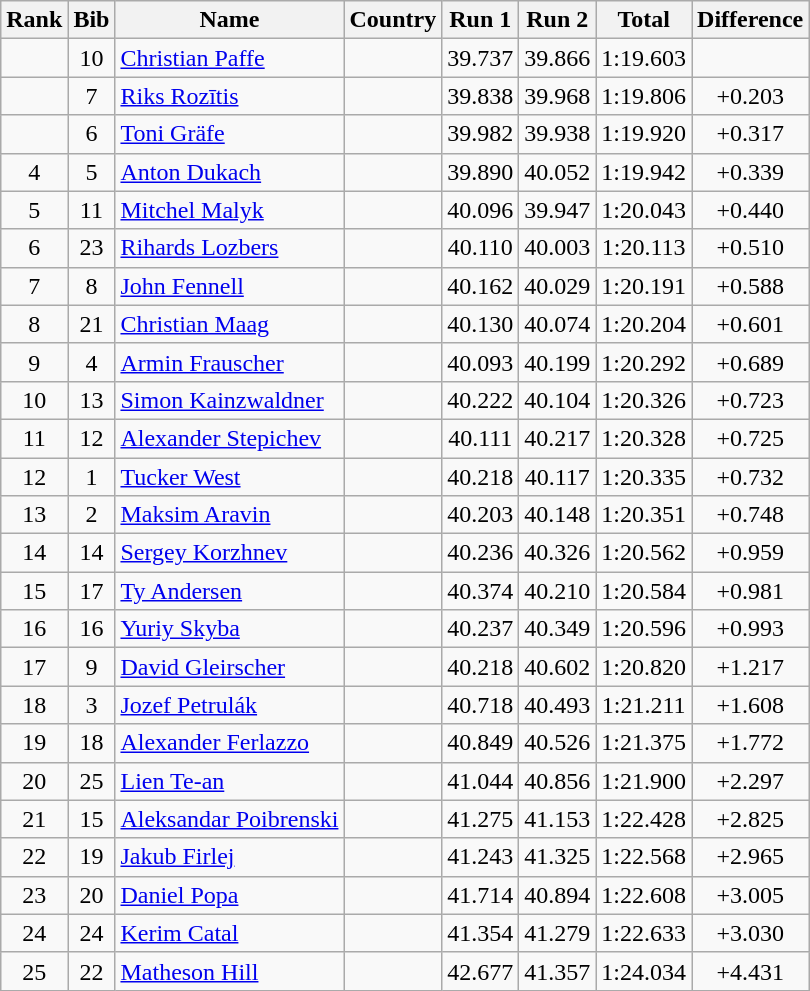<table class="wikitable sortable" style="text-align:center">
<tr>
<th>Rank</th>
<th>Bib</th>
<th>Name</th>
<th>Country</th>
<th>Run 1</th>
<th>Run 2</th>
<th>Total</th>
<th>Difference</th>
</tr>
<tr>
<td></td>
<td>10</td>
<td align=left><a href='#'>Christian Paffe</a></td>
<td align=left></td>
<td>39.737</td>
<td>39.866</td>
<td>1:19.603</td>
<td></td>
</tr>
<tr>
<td></td>
<td>7</td>
<td align=left><a href='#'>Riks Rozītis</a></td>
<td align=left></td>
<td>39.838</td>
<td>39.968</td>
<td>1:19.806</td>
<td>+0.203</td>
</tr>
<tr>
<td></td>
<td>6</td>
<td align=left><a href='#'>Toni Gräfe</a></td>
<td align=left></td>
<td>39.982</td>
<td>39.938</td>
<td>1:19.920</td>
<td>+0.317</td>
</tr>
<tr>
<td>4</td>
<td>5</td>
<td align=left><a href='#'>Anton Dukach</a></td>
<td align=left></td>
<td>39.890</td>
<td>40.052</td>
<td>1:19.942</td>
<td>+0.339</td>
</tr>
<tr>
<td>5</td>
<td>11</td>
<td align=left><a href='#'>Mitchel Malyk</a></td>
<td align=left></td>
<td>40.096</td>
<td>39.947</td>
<td>1:20.043</td>
<td>+0.440</td>
</tr>
<tr>
<td>6</td>
<td>23</td>
<td align=left><a href='#'>Rihards Lozbers</a></td>
<td align=left></td>
<td>40.110</td>
<td>40.003</td>
<td>1:20.113</td>
<td>+0.510</td>
</tr>
<tr>
<td>7</td>
<td>8</td>
<td align=left><a href='#'>John Fennell</a></td>
<td align=left></td>
<td>40.162</td>
<td>40.029</td>
<td>1:20.191</td>
<td>+0.588</td>
</tr>
<tr>
<td>8</td>
<td>21</td>
<td align=left><a href='#'>Christian Maag</a></td>
<td align=left></td>
<td>40.130</td>
<td>40.074</td>
<td>1:20.204</td>
<td>+0.601</td>
</tr>
<tr>
<td>9</td>
<td>4</td>
<td align=left><a href='#'>Armin Frauscher</a></td>
<td align=left></td>
<td>40.093</td>
<td>40.199</td>
<td>1:20.292</td>
<td>+0.689</td>
</tr>
<tr>
<td>10</td>
<td>13</td>
<td align=left><a href='#'>Simon Kainzwaldner</a></td>
<td align=left></td>
<td>40.222</td>
<td>40.104</td>
<td>1:20.326</td>
<td>+0.723</td>
</tr>
<tr>
<td>11</td>
<td>12</td>
<td align=left><a href='#'>Alexander Stepichev</a></td>
<td align=left></td>
<td>40.111</td>
<td>40.217</td>
<td>1:20.328</td>
<td>+0.725</td>
</tr>
<tr>
<td>12</td>
<td>1</td>
<td align=left><a href='#'>Tucker West</a></td>
<td align=left></td>
<td>40.218</td>
<td>40.117</td>
<td>1:20.335</td>
<td>+0.732</td>
</tr>
<tr>
<td>13</td>
<td>2</td>
<td align=left><a href='#'>Maksim Aravin</a></td>
<td align=left></td>
<td>40.203</td>
<td>40.148</td>
<td>1:20.351</td>
<td>+0.748</td>
</tr>
<tr>
<td>14</td>
<td>14</td>
<td align=left><a href='#'>Sergey Korzhnev</a></td>
<td align=left></td>
<td>40.236</td>
<td>40.326</td>
<td>1:20.562</td>
<td>+0.959</td>
</tr>
<tr>
<td>15</td>
<td>17</td>
<td align=left><a href='#'>Ty Andersen</a></td>
<td align=left></td>
<td>40.374</td>
<td>40.210</td>
<td>1:20.584</td>
<td>+0.981</td>
</tr>
<tr>
<td>16</td>
<td>16</td>
<td align=left><a href='#'>Yuriy Skyba</a></td>
<td align=left></td>
<td>40.237</td>
<td>40.349</td>
<td>1:20.596</td>
<td>+0.993</td>
</tr>
<tr>
<td>17</td>
<td>9</td>
<td align=left><a href='#'>David Gleirscher</a></td>
<td align=left></td>
<td>40.218</td>
<td>40.602</td>
<td>1:20.820</td>
<td>+1.217</td>
</tr>
<tr>
<td>18</td>
<td>3</td>
<td align=left><a href='#'>Jozef Petrulák</a></td>
<td align=left></td>
<td>40.718</td>
<td>40.493</td>
<td>1:21.211</td>
<td>+1.608</td>
</tr>
<tr>
<td>19</td>
<td>18</td>
<td align=left><a href='#'>Alexander Ferlazzo</a></td>
<td align=left></td>
<td>40.849</td>
<td>40.526</td>
<td>1:21.375</td>
<td>+1.772</td>
</tr>
<tr>
<td>20</td>
<td>25</td>
<td align=left><a href='#'>Lien Te-an</a></td>
<td align=left></td>
<td>41.044</td>
<td>40.856</td>
<td>1:21.900</td>
<td>+2.297</td>
</tr>
<tr>
<td>21</td>
<td>15</td>
<td align=left><a href='#'>Aleksandar Poibrenski</a></td>
<td align=left></td>
<td>41.275</td>
<td>41.153</td>
<td>1:22.428</td>
<td>+2.825</td>
</tr>
<tr>
<td>22</td>
<td>19</td>
<td align=left><a href='#'>Jakub Firlej</a></td>
<td align=left></td>
<td>41.243</td>
<td>41.325</td>
<td>1:22.568</td>
<td>+2.965</td>
</tr>
<tr>
<td>23</td>
<td>20</td>
<td align=left><a href='#'>Daniel Popa</a></td>
<td align=left></td>
<td>41.714</td>
<td>40.894</td>
<td>1:22.608</td>
<td>+3.005</td>
</tr>
<tr>
<td>24</td>
<td>24</td>
<td align=left><a href='#'>Kerim Catal</a></td>
<td align=left></td>
<td>41.354</td>
<td>41.279</td>
<td>1:22.633</td>
<td>+3.030</td>
</tr>
<tr>
<td>25</td>
<td>22</td>
<td align=left><a href='#'>Matheson Hill</a></td>
<td align=left></td>
<td>42.677</td>
<td>41.357</td>
<td>1:24.034</td>
<td>+4.431</td>
</tr>
</table>
